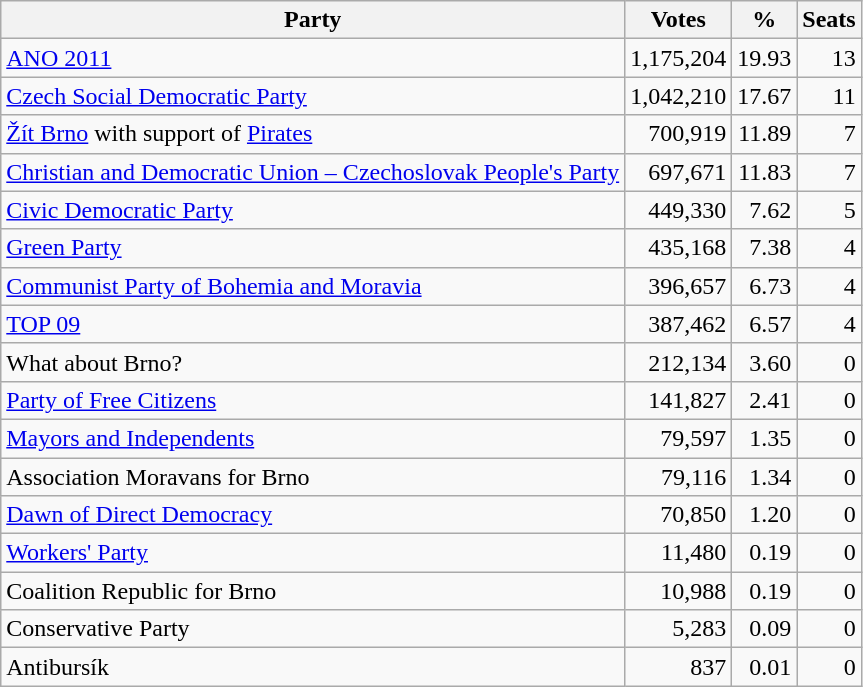<table class=wikitable style=text-align:right>
<tr>
<th>Party</th>
<th>Votes</th>
<th>%</th>
<th>Seats</th>
</tr>
<tr>
<td align=left><a href='#'>ANO 2011</a></td>
<td>1,175,204</td>
<td>19.93</td>
<td>13</td>
</tr>
<tr>
<td align=left><a href='#'>Czech Social Democratic Party</a></td>
<td>1,042,210</td>
<td>17.67</td>
<td>11</td>
</tr>
<tr>
<td align=left><a href='#'>Žít Brno</a> with support of <a href='#'>Pirates</a></td>
<td>700,919</td>
<td>11.89</td>
<td>7</td>
</tr>
<tr>
<td align=left><a href='#'>Christian and Democratic Union – Czechoslovak People's Party</a></td>
<td>697,671</td>
<td>11.83</td>
<td>7</td>
</tr>
<tr>
<td align=left><a href='#'>Civic Democratic Party</a></td>
<td>449,330</td>
<td>7.62</td>
<td>5</td>
</tr>
<tr>
<td align=left><a href='#'>Green Party</a></td>
<td>435,168</td>
<td>7.38</td>
<td>4</td>
</tr>
<tr>
<td align=left><a href='#'>Communist Party of Bohemia and Moravia</a></td>
<td>396,657</td>
<td>6.73</td>
<td>4</td>
</tr>
<tr>
<td align=left><a href='#'>TOP 09</a></td>
<td>387,462</td>
<td>6.57</td>
<td>4</td>
</tr>
<tr>
<td align=left>What about Brno?</td>
<td>212,134</td>
<td>3.60</td>
<td>0</td>
</tr>
<tr>
<td align=left><a href='#'>Party of Free Citizens</a></td>
<td>141,827</td>
<td>2.41</td>
<td>0</td>
</tr>
<tr>
<td align=left><a href='#'>Mayors and Independents</a></td>
<td>79,597</td>
<td>1.35</td>
<td>0</td>
</tr>
<tr>
<td align=left>Association Moravans for Brno</td>
<td>79,116</td>
<td>1.34</td>
<td>0</td>
</tr>
<tr>
<td align=left><a href='#'>Dawn of Direct Democracy</a></td>
<td>70,850</td>
<td>1.20</td>
<td>0</td>
</tr>
<tr>
<td align=left><a href='#'>Workers' Party</a></td>
<td>11,480</td>
<td>0.19</td>
<td>0</td>
</tr>
<tr>
<td align=left>Coalition Republic for Brno</td>
<td>10,988</td>
<td>0.19</td>
<td>0</td>
</tr>
<tr>
<td align=left>Conservative Party</td>
<td>5,283</td>
<td>0.09</td>
<td>0</td>
</tr>
<tr>
<td align=left>Antibursík</td>
<td>837</td>
<td>0.01</td>
<td>0</td>
</tr>
</table>
